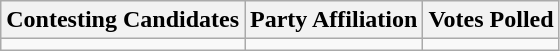<table class="wikitable sortable">
<tr>
<th>Contesting Candidates</th>
<th>Party Affiliation</th>
<th>Votes Polled</th>
</tr>
<tr>
<td></td>
<td></td>
<td></td>
</tr>
</table>
